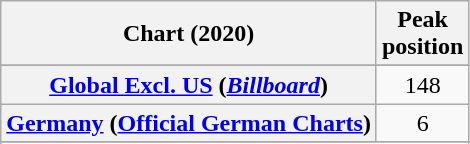<table class="wikitable sortable plainrowheaders" style="text-align:center">
<tr>
<th scope="col">Chart (2020)</th>
<th scope="col">Peak<br>position</th>
</tr>
<tr>
</tr>
<tr>
</tr>
<tr>
</tr>
<tr>
<th scope="row"><a href='#'>Global Excl. US</a> (<a href='#'><em>Billboard</em></a>)</th>
<td>148</td>
</tr>
<tr>
<th scope="row"><a href='#'>Germany</a> (<a href='#'>Official German Charts</a>)</th>
<td>6</td>
</tr>
<tr>
</tr>
<tr>
</tr>
<tr>
</tr>
<tr>
</tr>
</table>
